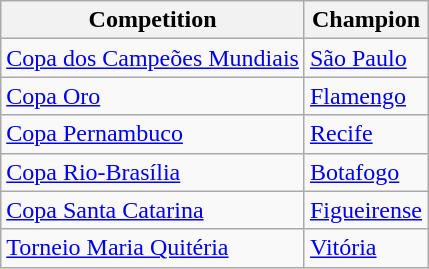<table class="wikitable">
<tr>
<th>Competition</th>
<th>Champion</th>
</tr>
<tr>
<td><a href='#'>Copa dos Campeões Mundiais</a></td>
<td><a href='#'>São Paulo</a></td>
</tr>
<tr>
<td><a href='#'>Copa Oro</a></td>
<td><a href='#'>Flamengo</a></td>
</tr>
<tr>
<td><a href='#'>Copa Pernambuco</a></td>
<td><a href='#'>Recife</a></td>
</tr>
<tr>
<td><a href='#'>Copa Rio-Brasília</a></td>
<td><a href='#'>Botafogo</a></td>
</tr>
<tr>
<td><a href='#'>Copa Santa Catarina</a></td>
<td><a href='#'>Figueirense</a></td>
</tr>
<tr>
<td><a href='#'>Torneio Maria Quitéria</a></td>
<td><a href='#'>Vitória</a></td>
</tr>
</table>
